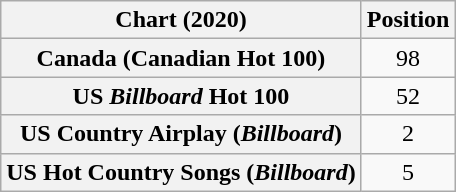<table class="wikitable sortable plainrowheaders" style="text-align:center">
<tr>
<th scope="col">Chart (2020)</th>
<th scope="col">Position</th>
</tr>
<tr>
<th scope="row">Canada (Canadian Hot 100)</th>
<td>98</td>
</tr>
<tr>
<th scope="row">US <em>Billboard</em> Hot 100</th>
<td>52</td>
</tr>
<tr>
<th scope="row">US Country Airplay (<em>Billboard</em>)</th>
<td>2</td>
</tr>
<tr>
<th scope="row">US Hot Country Songs (<em>Billboard</em>)</th>
<td>5</td>
</tr>
</table>
